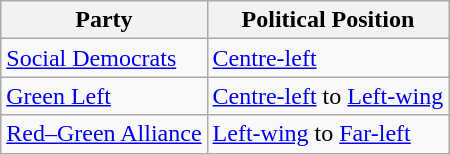<table class="wikitable mw-collapsible mw-collapsed">
<tr>
<th>Party</th>
<th>Political Position</th>
</tr>
<tr>
<td><a href='#'>Social Democrats</a></td>
<td><a href='#'>Centre-left</a></td>
</tr>
<tr>
<td><a href='#'>Green Left</a></td>
<td><a href='#'>Centre-left</a> to <a href='#'>Left-wing</a></td>
</tr>
<tr>
<td><a href='#'>Red–Green Alliance</a></td>
<td><a href='#'>Left-wing</a> to <a href='#'>Far-left</a></td>
</tr>
</table>
